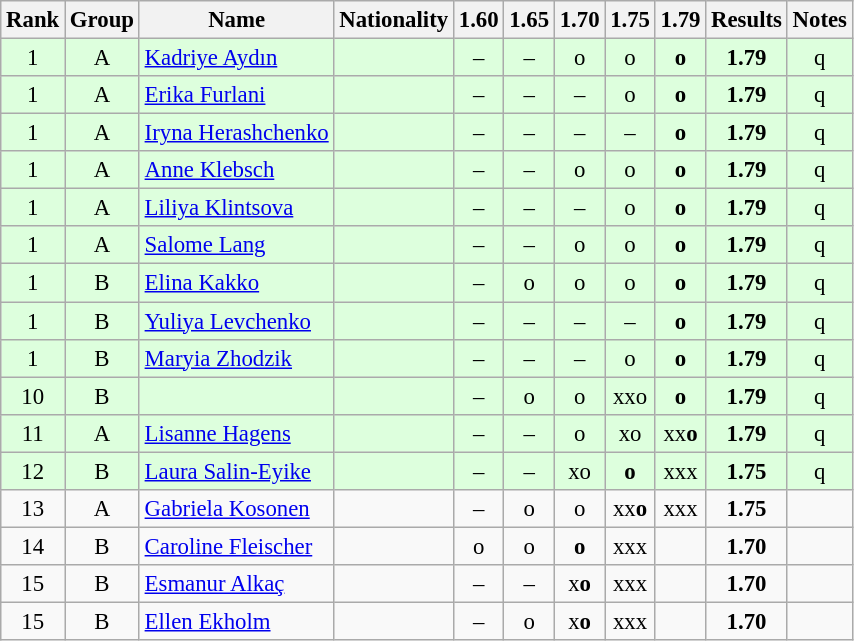<table class="wikitable sortable" style="text-align:center;font-size:95%">
<tr>
<th>Rank</th>
<th>Group</th>
<th>Name</th>
<th>Nationality</th>
<th>1.60</th>
<th>1.65</th>
<th>1.70</th>
<th>1.75</th>
<th>1.79</th>
<th>Results</th>
<th>Notes</th>
</tr>
<tr bgcolor=ddffdd>
<td>1</td>
<td>A</td>
<td align=left><a href='#'>Kadriye Aydın</a></td>
<td align=left></td>
<td>–</td>
<td>–</td>
<td>o</td>
<td>o</td>
<td><strong>o</strong></td>
<td><strong>1.79</strong></td>
<td>q</td>
</tr>
<tr bgcolor=ddffdd>
<td>1</td>
<td>A</td>
<td align=left><a href='#'>Erika Furlani</a></td>
<td align=left></td>
<td>–</td>
<td>–</td>
<td>–</td>
<td>o</td>
<td><strong>o</strong></td>
<td><strong>1.79</strong></td>
<td>q</td>
</tr>
<tr bgcolor=ddffdd>
<td>1</td>
<td>A</td>
<td align=left><a href='#'>Iryna Herashchenko</a></td>
<td align=left></td>
<td>–</td>
<td>–</td>
<td>–</td>
<td>–</td>
<td><strong>o</strong></td>
<td><strong>1.79</strong></td>
<td>q</td>
</tr>
<tr bgcolor=ddffdd>
<td>1</td>
<td>A</td>
<td align=left><a href='#'>Anne Klebsch</a></td>
<td align=left></td>
<td>–</td>
<td>–</td>
<td>o</td>
<td>o</td>
<td><strong>o</strong></td>
<td><strong>1.79</strong></td>
<td>q</td>
</tr>
<tr bgcolor=ddffdd>
<td>1</td>
<td>A</td>
<td align=left><a href='#'>Liliya Klintsova</a></td>
<td align=left></td>
<td>–</td>
<td>–</td>
<td>–</td>
<td>o</td>
<td><strong>o</strong></td>
<td><strong>1.79</strong></td>
<td>q</td>
</tr>
<tr bgcolor=ddffdd>
<td>1</td>
<td>A</td>
<td align=left><a href='#'>Salome Lang</a></td>
<td align=left></td>
<td>–</td>
<td>–</td>
<td>o</td>
<td>o</td>
<td><strong>o</strong></td>
<td><strong>1.79</strong></td>
<td>q</td>
</tr>
<tr bgcolor=ddffdd>
<td>1</td>
<td>B</td>
<td align=left><a href='#'>Elina Kakko</a></td>
<td align=left></td>
<td>–</td>
<td>o</td>
<td>o</td>
<td>o</td>
<td><strong>o</strong></td>
<td><strong>1.79</strong></td>
<td>q</td>
</tr>
<tr bgcolor=ddffdd>
<td>1</td>
<td>B</td>
<td align=left><a href='#'>Yuliya Levchenko</a></td>
<td align=left></td>
<td>–</td>
<td>–</td>
<td>–</td>
<td>–</td>
<td><strong>o</strong></td>
<td><strong>1.79</strong></td>
<td>q</td>
</tr>
<tr bgcolor=ddffdd>
<td>1</td>
<td>B</td>
<td align=left><a href='#'>Maryia Zhodzik</a></td>
<td align=left></td>
<td>–</td>
<td>–</td>
<td>–</td>
<td>o</td>
<td><strong>o</strong></td>
<td><strong>1.79</strong></td>
<td>q</td>
</tr>
<tr bgcolor=ddffdd>
<td>10</td>
<td>B</td>
<td align=left></td>
<td align=left></td>
<td>–</td>
<td>o</td>
<td>o</td>
<td>xxo</td>
<td><strong>o</strong></td>
<td><strong>1.79</strong></td>
<td>q</td>
</tr>
<tr bgcolor=ddffdd>
<td>11</td>
<td>A</td>
<td align=left><a href='#'>Lisanne Hagens</a></td>
<td align=left></td>
<td>–</td>
<td>–</td>
<td>o</td>
<td>xo</td>
<td>xx<strong>o</strong></td>
<td><strong>1.79</strong></td>
<td>q</td>
</tr>
<tr bgcolor=ddffdd>
<td>12</td>
<td>B</td>
<td align=left><a href='#'>Laura Salin-Eyike</a></td>
<td align=left></td>
<td>–</td>
<td>–</td>
<td>xo</td>
<td><strong>o</strong></td>
<td>xxx</td>
<td><strong>1.75</strong></td>
<td>q</td>
</tr>
<tr>
<td>13</td>
<td>A</td>
<td align=left><a href='#'>Gabriela Kosonen</a></td>
<td align=left></td>
<td>–</td>
<td>o</td>
<td>o</td>
<td>xx<strong>o</strong></td>
<td>xxx</td>
<td><strong>1.75</strong></td>
<td></td>
</tr>
<tr>
<td>14</td>
<td>B</td>
<td align=left><a href='#'>Caroline Fleischer</a></td>
<td align=left></td>
<td>o</td>
<td>o</td>
<td><strong>o</strong></td>
<td>xxx</td>
<td></td>
<td><strong>1.70</strong></td>
<td></td>
</tr>
<tr>
<td>15</td>
<td>B</td>
<td align=left><a href='#'>Esmanur Alkaç</a></td>
<td align=left></td>
<td>–</td>
<td>–</td>
<td>x<strong>o</strong></td>
<td>xxx</td>
<td></td>
<td><strong>1.70</strong></td>
<td></td>
</tr>
<tr>
<td>15</td>
<td>B</td>
<td align=left><a href='#'>Ellen Ekholm</a></td>
<td align=left></td>
<td>–</td>
<td>o</td>
<td>x<strong>o</strong></td>
<td>xxx</td>
<td></td>
<td><strong>1.70</strong></td>
<td></td>
</tr>
</table>
